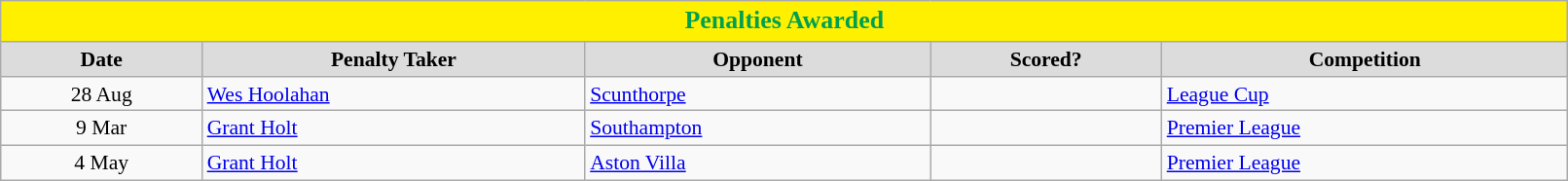<table class="wikitable"  style="font-size:90%; width:85%;">
<tr>
<th colspan="5" style="background:#fff000; color:#00a050; font-size:120%">Penalties Awarded</th>
</tr>
<tr>
<th style="background:#dcdcdc;">Date</th>
<th style="background:#dcdcdc;">Penalty Taker</th>
<th style="background:#dcdcdc;">Opponent</th>
<th style="background:#dcdcdc;">Scored?</th>
<th style="background:#dcdcdc;">Competition</th>
</tr>
<tr>
<td style="text-align:center;">28 Aug</td>
<td> <a href='#'>Wes Hoolahan</a></td>
<td><a href='#'>Scunthorpe</a></td>
<td style="text-align:center;"></td>
<td><a href='#'>League Cup</a></td>
</tr>
<tr>
<td style="text-align:center;">9 Mar</td>
<td> <a href='#'>Grant Holt</a></td>
<td><a href='#'>Southampton</a></td>
<td style="text-align:center;"></td>
<td><a href='#'>Premier League</a></td>
</tr>
<tr>
<td style="text-align:center;">4 May</td>
<td> <a href='#'>Grant Holt</a></td>
<td><a href='#'>Aston Villa</a></td>
<td style="text-align:center;"></td>
<td><a href='#'>Premier League</a></td>
</tr>
</table>
